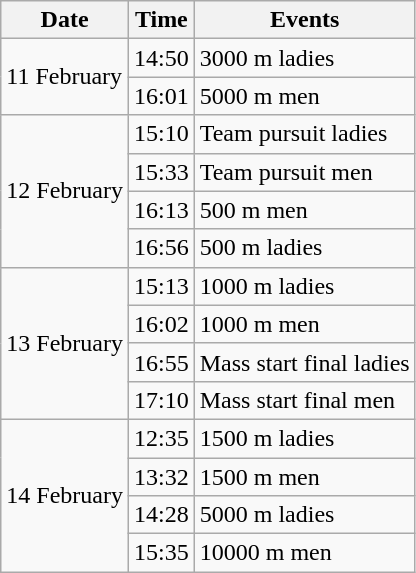<table class="wikitable" border="1">
<tr>
<th>Date</th>
<th>Time</th>
<th>Events</th>
</tr>
<tr>
<td rowspan=2>11 February</td>
<td>14:50</td>
<td>3000 m ladies</td>
</tr>
<tr>
<td>16:01</td>
<td>5000 m men</td>
</tr>
<tr>
<td rowspan=4>12 February</td>
<td>15:10</td>
<td>Team pursuit ladies</td>
</tr>
<tr>
<td>15:33</td>
<td>Team pursuit men</td>
</tr>
<tr>
<td>16:13</td>
<td>500 m men</td>
</tr>
<tr>
<td>16:56</td>
<td>500 m ladies</td>
</tr>
<tr>
<td rowspan=4>13 February</td>
<td>15:13</td>
<td>1000 m ladies</td>
</tr>
<tr>
<td>16:02</td>
<td>1000 m men</td>
</tr>
<tr>
<td>16:55</td>
<td>Mass start final ladies</td>
</tr>
<tr>
<td>17:10</td>
<td>Mass start final men</td>
</tr>
<tr>
<td rowspan=4>14 February</td>
<td>12:35</td>
<td>1500 m ladies</td>
</tr>
<tr>
<td>13:32</td>
<td>1500 m men</td>
</tr>
<tr>
<td>14:28</td>
<td>5000 m ladies</td>
</tr>
<tr>
<td>15:35</td>
<td>10000 m men</td>
</tr>
</table>
